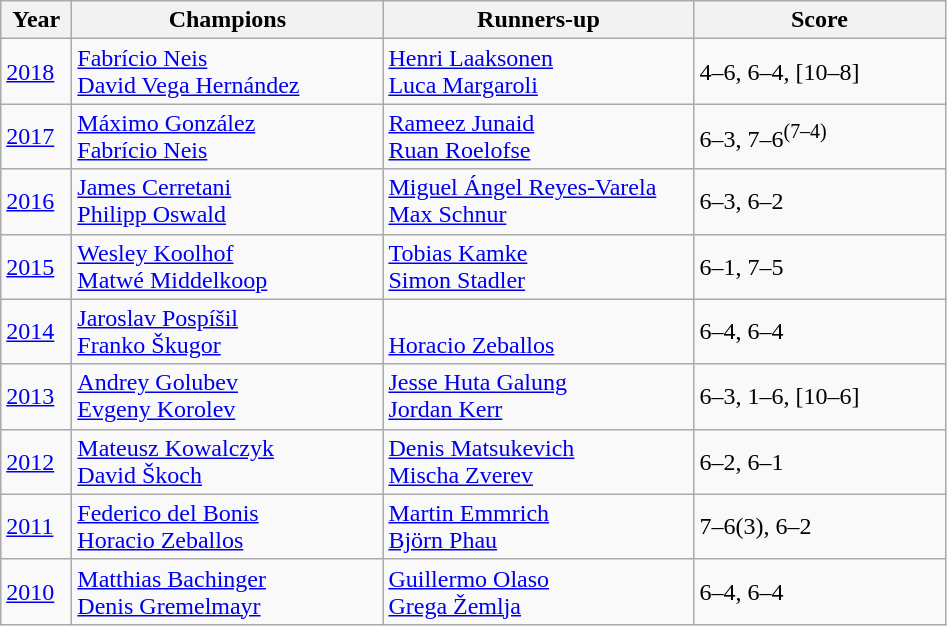<table class="wikitable">
<tr>
<th style="width:40px">Year</th>
<th style="width:200px">Champions</th>
<th style="width:200px">Runners-up</th>
<th style="width:160px" class="unsortable">Score</th>
</tr>
<tr>
<td><a href='#'>2018</a></td>
<td> <a href='#'>Fabrício Neis</a> <br>  <a href='#'>David Vega Hernández</a></td>
<td> <a href='#'>Henri Laaksonen</a> <br>  <a href='#'>Luca Margaroli</a></td>
<td>4–6, 6–4, [10–8]</td>
</tr>
<tr>
<td><a href='#'>2017</a></td>
<td> <a href='#'>Máximo González</a> <br>  <a href='#'>Fabrício Neis</a></td>
<td> <a href='#'>Rameez Junaid</a> <br>  <a href='#'>Ruan Roelofse</a></td>
<td>6–3, 7–6<sup>(7–4)</sup></td>
</tr>
<tr>
<td><a href='#'>2016</a></td>
<td> <a href='#'>James Cerretani</a> <br>  <a href='#'>Philipp Oswald</a></td>
<td> <a href='#'>Miguel Ángel Reyes-Varela</a> <br>  <a href='#'>Max Schnur</a></td>
<td>6–3, 6–2</td>
</tr>
<tr>
<td><a href='#'>2015</a></td>
<td> <a href='#'>Wesley Koolhof</a><br> <a href='#'>Matwé Middelkoop</a></td>
<td> <a href='#'>Tobias Kamke</a><br> <a href='#'>Simon Stadler</a></td>
<td>6–1, 7–5</td>
</tr>
<tr>
<td><a href='#'>2014</a></td>
<td> <a href='#'>Jaroslav Pospíšil</a> <br>  <a href='#'>Franko Škugor</a></td>
<td> <br>  <a href='#'>Horacio Zeballos</a></td>
<td>6–4, 6–4</td>
</tr>
<tr>
<td><a href='#'>2013</a></td>
<td> <a href='#'>Andrey Golubev</a> <br> <a href='#'>Evgeny Korolev</a></td>
<td> <a href='#'>Jesse Huta Galung</a><br> <a href='#'>Jordan Kerr</a></td>
<td>6–3, 1–6, [10–6]</td>
</tr>
<tr>
<td><a href='#'>2012</a></td>
<td> <a href='#'>Mateusz Kowalczyk</a> <br> <a href='#'>David Škoch</a></td>
<td> <a href='#'>Denis Matsukevich</a><br> <a href='#'>Mischa Zverev</a></td>
<td>6–2, 6–1</td>
</tr>
<tr>
<td><a href='#'>2011</a></td>
<td> <a href='#'>Federico del Bonis</a> <br> <a href='#'>Horacio Zeballos</a></td>
<td> <a href='#'>Martin Emmrich</a><br> <a href='#'>Björn Phau</a></td>
<td>7–6(3), 6–2</td>
</tr>
<tr>
<td><a href='#'>2010</a></td>
<td> <a href='#'>Matthias Bachinger</a> <br> <a href='#'>Denis Gremelmayr</a></td>
<td> <a href='#'>Guillermo Olaso</a><br> <a href='#'>Grega Žemlja</a></td>
<td>6–4, 6–4</td>
</tr>
</table>
